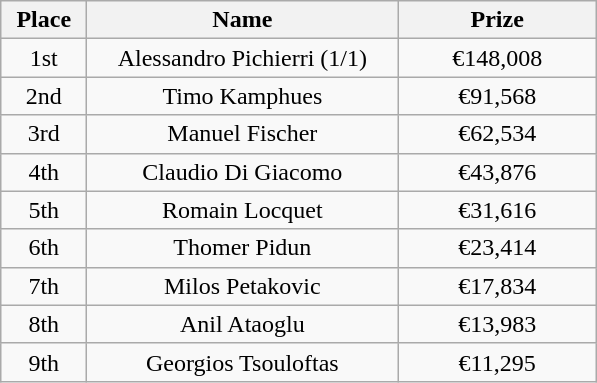<table class="wikitable">
<tr>
<th width="50">Place</th>
<th width="200">Name</th>
<th width="125">Prize</th>
</tr>
<tr>
<td align = "center">1st</td>
<td align = "center">Alessandro Pichierri (1/1)</td>
<td align="center">€148,008</td>
</tr>
<tr>
<td align = "center">2nd</td>
<td align = "center">Timo Kamphues</td>
<td align="center">€91,568</td>
</tr>
<tr>
<td align = "center">3rd</td>
<td align = "center">Manuel Fischer</td>
<td align="center">€62,534</td>
</tr>
<tr>
<td align = "center">4th</td>
<td align = "center">Claudio Di Giacomo</td>
<td align="center">€43,876</td>
</tr>
<tr>
<td align = "center">5th</td>
<td align = "center">Romain Locquet</td>
<td align="center">€31,616</td>
</tr>
<tr>
<td align = "center">6th</td>
<td align = "center">Thomer Pidun</td>
<td align="center">€23,414</td>
</tr>
<tr>
<td align = "center">7th</td>
<td align = "center">Milos Petakovic</td>
<td align="center">€17,834</td>
</tr>
<tr>
<td align = "center">8th</td>
<td align = "center">Anil Ataoglu</td>
<td align="center">€13,983</td>
</tr>
<tr>
<td align = "center">9th</td>
<td align = "center">Georgios Tsouloftas</td>
<td align="center">€11,295</td>
</tr>
</table>
